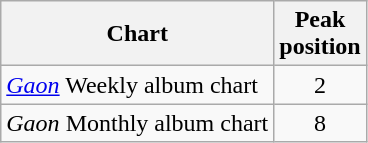<table class="wikitable sortable">
<tr>
<th>Chart</th>
<th>Peak<br>position</th>
</tr>
<tr>
<td><em><a href='#'>Gaon</a></em> Weekly album chart</td>
<td align="center">2</td>
</tr>
<tr>
<td><em>Gaon</em> Monthly album chart</td>
<td align="center">8</td>
</tr>
</table>
